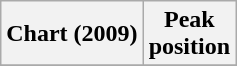<table class="wikitable plainrowheaders" style="text-align:center">
<tr>
<th>Chart (2009)</th>
<th>Peak<br>position</th>
</tr>
<tr>
</tr>
</table>
